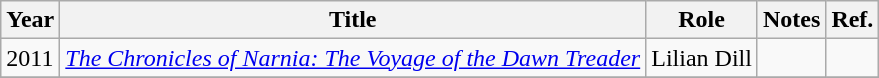<table class="wikitable">
<tr>
<th>Year</th>
<th>Title</th>
<th>Role</th>
<th>Notes</th>
<th>Ref.</th>
</tr>
<tr>
<td>2011</td>
<td><em><a href='#'>The Chronicles of Narnia: The Voyage of the Dawn Treader</a></em></td>
<td>Lilian Dill</td>
<td></td>
<td></td>
</tr>
<tr>
</tr>
</table>
